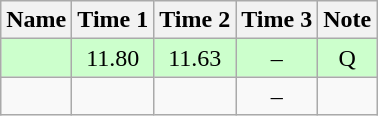<table class="wikitable sortable" style="text-align:center;">
<tr>
<th>Name</th>
<th>Time 1</th>
<th>Time 2</th>
<th>Time 3</th>
<th>Note</th>
</tr>
<tr style="background-color:#ccffcc;">
<td style="text-align:left;"></td>
<td>11.80</td>
<td>11.63</td>
<td>–</td>
<td>Q</td>
</tr>
<tr>
<td style="text-align:left;"></td>
<td></td>
<td></td>
<td>–</td>
<td></td>
</tr>
</table>
